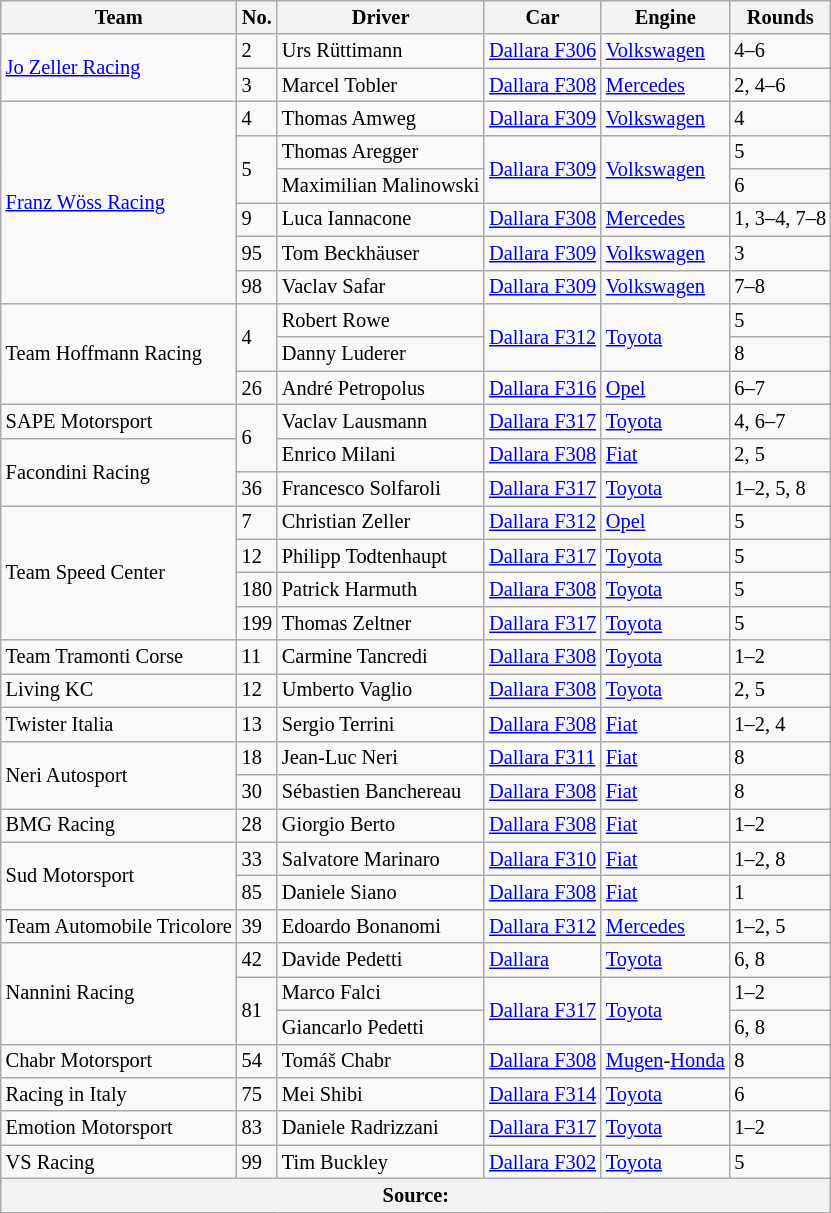<table class="wikitable" style="font-size: 85%">
<tr>
<th>Team</th>
<th>No.</th>
<th>Driver</th>
<th>Car</th>
<th>Engine</th>
<th>Rounds</th>
</tr>
<tr>
<td rowspan="2"> <a href='#'>Jo Zeller Racing</a></td>
<td>2</td>
<td> Urs Rüttimann</td>
<td><a href='#'>Dallara F306</a></td>
<td><a href='#'>Volkswagen</a></td>
<td>4–6</td>
</tr>
<tr>
<td>3</td>
<td> Marcel Tobler</td>
<td><a href='#'>Dallara F308</a></td>
<td><a href='#'>Mercedes</a></td>
<td>2, 4–6</td>
</tr>
<tr>
<td rowspan="6"> <a href='#'>Franz Wöss Racing</a></td>
<td>4</td>
<td> Thomas Amweg</td>
<td><a href='#'>Dallara F309</a></td>
<td><a href='#'>Volkswagen</a></td>
<td>4</td>
</tr>
<tr>
<td rowspan="2">5</td>
<td> Thomas Aregger</td>
<td rowspan="2"><a href='#'>Dallara F309</a></td>
<td rowspan="2"><a href='#'>Volkswagen</a></td>
<td>5</td>
</tr>
<tr>
<td> Maximilian Malinowski</td>
<td>6</td>
</tr>
<tr>
<td>9</td>
<td> Luca Iannacone</td>
<td><a href='#'>Dallara F308</a></td>
<td><a href='#'>Mercedes</a></td>
<td>1, 3–4, 7–8</td>
</tr>
<tr>
<td>95</td>
<td> Tom Beckhäuser</td>
<td><a href='#'>Dallara F309</a></td>
<td><a href='#'>Volkswagen</a></td>
<td>3</td>
</tr>
<tr>
<td>98</td>
<td> Vaclav Safar</td>
<td><a href='#'>Dallara F309</a></td>
<td><a href='#'>Volkswagen</a></td>
<td>7–8</td>
</tr>
<tr>
<td rowspan="3"> Team Hoffmann Racing</td>
<td rowspan="2">4</td>
<td> Robert Rowe</td>
<td rowspan="2"><a href='#'>Dallara F312</a></td>
<td rowspan="2"><a href='#'>Toyota</a></td>
<td>5</td>
</tr>
<tr>
<td> Danny Luderer</td>
<td>8</td>
</tr>
<tr>
<td>26</td>
<td> André Petropolus</td>
<td><a href='#'>Dallara F316</a></td>
<td><a href='#'>Opel</a></td>
<td>6–7</td>
</tr>
<tr>
<td> SAPE Motorsport</td>
<td rowspan="2">6</td>
<td> Vaclav Lausmann</td>
<td><a href='#'>Dallara F317</a></td>
<td><a href='#'>Toyota</a></td>
<td>4, 6–7</td>
</tr>
<tr>
<td rowspan="2"> Facondini Racing</td>
<td> Enrico Milani</td>
<td><a href='#'>Dallara F308</a></td>
<td><a href='#'>Fiat</a></td>
<td>2, 5</td>
</tr>
<tr>
<td>36</td>
<td> Francesco Solfaroli</td>
<td><a href='#'>Dallara F317</a></td>
<td><a href='#'>Toyota</a></td>
<td>1–2, 5, 8</td>
</tr>
<tr>
<td rowspan="4"> Team Speed Center</td>
<td>7</td>
<td> Christian Zeller</td>
<td><a href='#'>Dallara F312</a></td>
<td><a href='#'>Opel</a></td>
<td>5</td>
</tr>
<tr>
<td>12</td>
<td> Philipp Todtenhaupt</td>
<td><a href='#'>Dallara F317</a></td>
<td><a href='#'>Toyota</a></td>
<td>5</td>
</tr>
<tr>
<td>180</td>
<td> Patrick Harmuth</td>
<td><a href='#'>Dallara F308</a></td>
<td><a href='#'>Toyota</a></td>
<td>5</td>
</tr>
<tr>
<td>199</td>
<td> Thomas Zeltner</td>
<td><a href='#'>Dallara F317</a></td>
<td><a href='#'>Toyota</a></td>
<td>5</td>
</tr>
<tr>
<td> Team Tramonti Corse</td>
<td>11</td>
<td> Carmine Tancredi</td>
<td><a href='#'>Dallara F308</a></td>
<td><a href='#'>Toyota</a></td>
<td>1–2</td>
</tr>
<tr>
<td> Living KC</td>
<td>12</td>
<td> Umberto Vaglio</td>
<td><a href='#'>Dallara F308</a></td>
<td><a href='#'>Toyota</a></td>
<td>2, 5</td>
</tr>
<tr>
<td> Twister Italia</td>
<td>13</td>
<td> Sergio Terrini</td>
<td><a href='#'>Dallara F308</a></td>
<td><a href='#'>Fiat</a></td>
<td>1–2, 4</td>
</tr>
<tr>
<td rowspan="2"> Neri Autosport</td>
<td>18</td>
<td> Jean-Luc Neri</td>
<td><a href='#'>Dallara F311</a></td>
<td><a href='#'>Fiat</a></td>
<td>8</td>
</tr>
<tr>
<td>30</td>
<td> Sébastien Banchereau</td>
<td><a href='#'>Dallara F308</a></td>
<td><a href='#'>Fiat</a></td>
<td>8</td>
</tr>
<tr>
<td> BMG Racing</td>
<td>28</td>
<td> Giorgio Berto</td>
<td><a href='#'>Dallara F308</a></td>
<td><a href='#'>Fiat</a></td>
<td>1–2</td>
</tr>
<tr>
<td rowspan="2"> Sud Motorsport</td>
<td>33</td>
<td> Salvatore Marinaro</td>
<td><a href='#'>Dallara F310</a></td>
<td><a href='#'>Fiat</a></td>
<td>1–2, 8</td>
</tr>
<tr>
<td>85</td>
<td> Daniele Siano</td>
<td><a href='#'>Dallara F308</a></td>
<td><a href='#'>Fiat</a></td>
<td>1</td>
</tr>
<tr>
<td> Team Automobile Tricolore</td>
<td>39</td>
<td> Edoardo Bonanomi</td>
<td><a href='#'>Dallara F312</a></td>
<td><a href='#'>Mercedes</a></td>
<td>1–2, 5</td>
</tr>
<tr>
<td rowspan="3"> Nannini Racing</td>
<td>42</td>
<td> Davide Pedetti</td>
<td><a href='#'>Dallara</a></td>
<td><a href='#'>Toyota</a></td>
<td>6, 8</td>
</tr>
<tr>
<td rowspan="2">81</td>
<td> Marco Falci</td>
<td rowspan="2"><a href='#'>Dallara F317</a></td>
<td rowspan="2"><a href='#'>Toyota</a></td>
<td>1–2</td>
</tr>
<tr>
<td> Giancarlo Pedetti</td>
<td>6, 8</td>
</tr>
<tr>
<td> Chabr Motorsport</td>
<td>54</td>
<td> Tomáš Chabr</td>
<td><a href='#'>Dallara F308</a></td>
<td><a href='#'>Mugen</a>-<a href='#'>Honda</a></td>
<td>8</td>
</tr>
<tr>
<td> Racing in Italy</td>
<td>75</td>
<td> Mei Shibi</td>
<td><a href='#'>Dallara F314</a></td>
<td><a href='#'>Toyota</a></td>
<td>6</td>
</tr>
<tr>
<td> Emotion Motorsport</td>
<td>83</td>
<td> Daniele Radrizzani</td>
<td><a href='#'>Dallara F317</a></td>
<td><a href='#'>Toyota</a></td>
<td>1–2</td>
</tr>
<tr>
<td> VS Racing</td>
<td>99</td>
<td> Tim Buckley</td>
<td><a href='#'>Dallara F302</a></td>
<td><a href='#'>Toyota</a></td>
<td>5</td>
</tr>
<tr>
<th colspan="6">Source:</th>
</tr>
</table>
